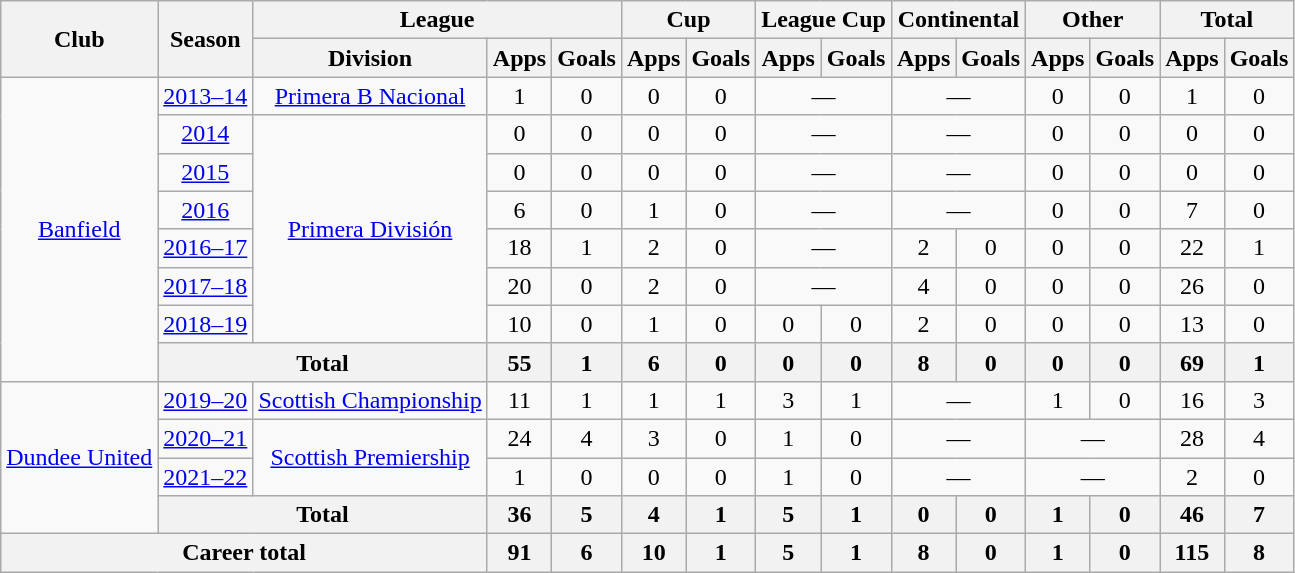<table class="wikitable" style="text-align:center">
<tr>
<th rowspan="2">Club</th>
<th rowspan="2">Season</th>
<th colspan="3">League</th>
<th colspan="2">Cup</th>
<th colspan="2">League Cup</th>
<th colspan="2">Continental</th>
<th colspan="2">Other</th>
<th colspan="2">Total</th>
</tr>
<tr>
<th>Division</th>
<th>Apps</th>
<th>Goals</th>
<th>Apps</th>
<th>Goals</th>
<th>Apps</th>
<th>Goals</th>
<th>Apps</th>
<th>Goals</th>
<th>Apps</th>
<th>Goals</th>
<th>Apps</th>
<th>Goals</th>
</tr>
<tr>
<td rowspan="8"><a href='#'>Banfield</a></td>
<td><a href='#'>2013–14</a></td>
<td><a href='#'>Primera B Nacional</a></td>
<td>1</td>
<td>0</td>
<td>0</td>
<td>0</td>
<td colspan="2">—</td>
<td colspan="2">—</td>
<td>0</td>
<td>0</td>
<td>1</td>
<td>0</td>
</tr>
<tr>
<td><a href='#'>2014</a></td>
<td rowspan="6"><a href='#'>Primera División</a></td>
<td>0</td>
<td>0</td>
<td>0</td>
<td>0</td>
<td colspan="2">—</td>
<td colspan="2">—</td>
<td>0</td>
<td>0</td>
<td>0</td>
<td>0</td>
</tr>
<tr>
<td><a href='#'>2015</a></td>
<td>0</td>
<td>0</td>
<td>0</td>
<td>0</td>
<td colspan="2">—</td>
<td colspan="2">—</td>
<td>0</td>
<td>0</td>
<td>0</td>
<td>0</td>
</tr>
<tr>
<td><a href='#'>2016</a></td>
<td>6</td>
<td>0</td>
<td>1</td>
<td>0</td>
<td colspan="2">—</td>
<td colspan="2">—</td>
<td>0</td>
<td>0</td>
<td>7</td>
<td>0</td>
</tr>
<tr>
<td><a href='#'>2016–17</a></td>
<td>18</td>
<td>1</td>
<td>2</td>
<td>0</td>
<td colspan="2">—</td>
<td>2</td>
<td>0</td>
<td>0</td>
<td>0</td>
<td>22</td>
<td>1</td>
</tr>
<tr>
<td><a href='#'>2017–18</a></td>
<td>20</td>
<td>0</td>
<td>2</td>
<td>0</td>
<td colspan="2">—</td>
<td>4</td>
<td>0</td>
<td>0</td>
<td>0</td>
<td>26</td>
<td>0</td>
</tr>
<tr>
<td><a href='#'>2018–19</a></td>
<td>10</td>
<td>0</td>
<td>1</td>
<td>0</td>
<td>0</td>
<td>0</td>
<td>2</td>
<td>0</td>
<td>0</td>
<td>0</td>
<td>13</td>
<td>0</td>
</tr>
<tr>
<th colspan="2">Total</th>
<th>55</th>
<th>1</th>
<th>6</th>
<th>0</th>
<th>0</th>
<th>0</th>
<th>8</th>
<th>0</th>
<th>0</th>
<th>0</th>
<th>69</th>
<th>1</th>
</tr>
<tr>
<td rowspan="4"><a href='#'>Dundee United</a></td>
<td><a href='#'>2019–20</a></td>
<td><a href='#'>Scottish Championship</a></td>
<td>11</td>
<td>1</td>
<td>1</td>
<td>1</td>
<td>3</td>
<td>1</td>
<td colspan="2">—</td>
<td>1</td>
<td>0</td>
<td>16</td>
<td>3</td>
</tr>
<tr>
<td><a href='#'>2020–21</a></td>
<td rowspan="2"><a href='#'>Scottish Premiership</a></td>
<td>24</td>
<td>4</td>
<td>3</td>
<td>0</td>
<td>1</td>
<td>0</td>
<td colspan="2">—</td>
<td colspan="2">—</td>
<td>28</td>
<td>4</td>
</tr>
<tr>
<td><a href='#'>2021–22</a></td>
<td>1</td>
<td>0</td>
<td>0</td>
<td>0</td>
<td>1</td>
<td>0</td>
<td colspan="2">—</td>
<td colspan="2">—</td>
<td>2</td>
<td>0</td>
</tr>
<tr>
<th colspan="2">Total</th>
<th>36</th>
<th>5</th>
<th>4</th>
<th>1</th>
<th>5</th>
<th>1</th>
<th>0</th>
<th>0</th>
<th>1</th>
<th>0</th>
<th>46</th>
<th>7</th>
</tr>
<tr>
<th colspan="3">Career total</th>
<th>91</th>
<th>6</th>
<th>10</th>
<th>1</th>
<th>5</th>
<th>1</th>
<th>8</th>
<th>0</th>
<th>1</th>
<th>0</th>
<th>115</th>
<th>8</th>
</tr>
</table>
